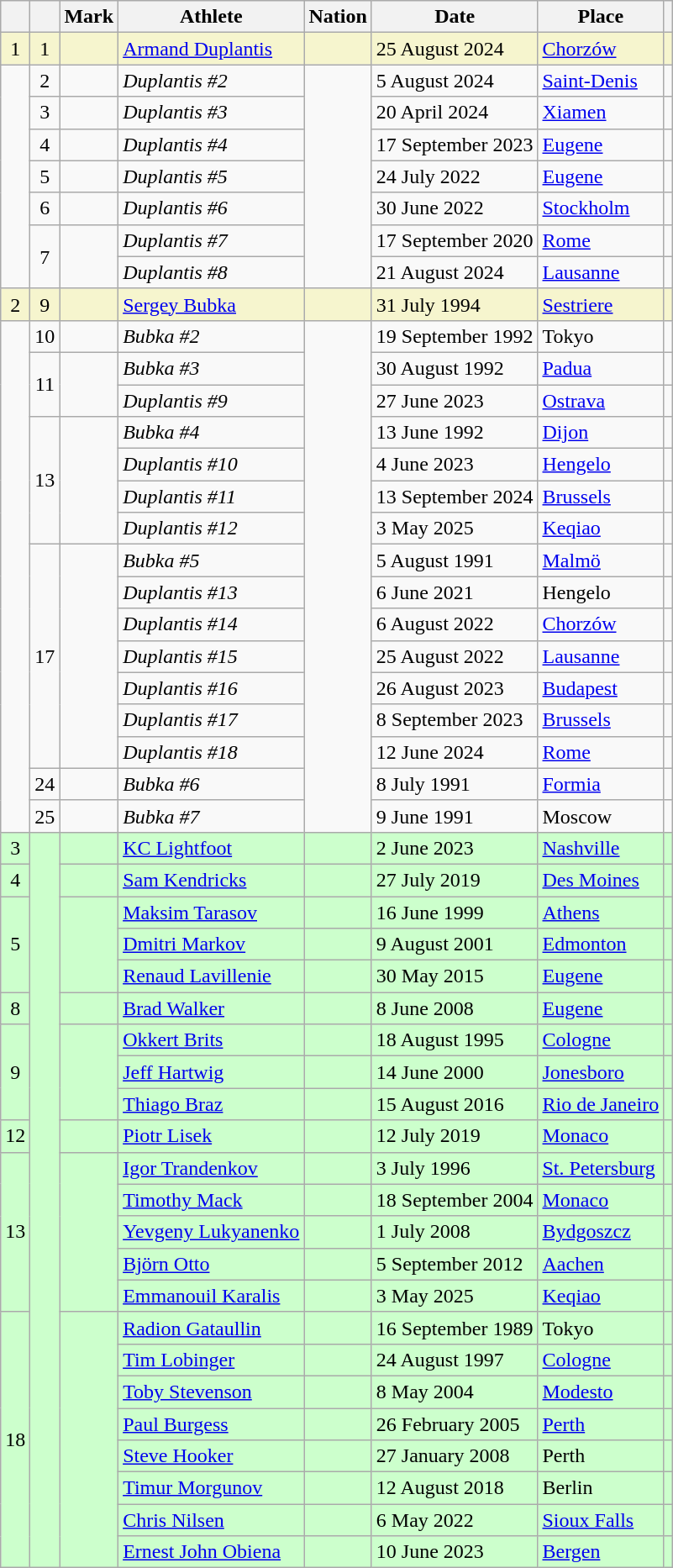<table class="wikitable sortable">
<tr>
<th></th>
<th></th>
<th>Mark</th>
<th>Athlete</th>
<th>Nation</th>
<th>Date</th>
<th>Place</th>
<th class="unsortable"></th>
</tr>
<tr bgcolor="#f6F5CE">
<td align="center">1</td>
<td align="center">1</td>
<td></td>
<td><a href='#'>Armand Duplantis</a></td>
<td></td>
<td>25 August 2024</td>
<td><a href='#'>Chorzów</a></td>
<td></td>
</tr>
<tr>
<td rowspan="7" align="center"></td>
<td align="center">2</td>
<td></td>
<td><em>Duplantis #2</em></td>
<td rowspan="7"></td>
<td>5 August 2024</td>
<td><a href='#'>Saint-Denis</a></td>
<td></td>
</tr>
<tr>
<td align="center">3</td>
<td></td>
<td><em>Duplantis #3</em></td>
<td>20 April 2024</td>
<td><a href='#'>Xiamen</a></td>
<td></td>
</tr>
<tr>
<td align="center">4</td>
<td></td>
<td><em>Duplantis #4</em></td>
<td>17 September 2023</td>
<td><a href='#'>Eugene</a></td>
<td></td>
</tr>
<tr>
<td align="center">5</td>
<td></td>
<td><em>Duplantis #5</em></td>
<td>24 July 2022</td>
<td><a href='#'>Eugene</a></td>
<td></td>
</tr>
<tr>
<td align="center">6</td>
<td></td>
<td><em>Duplantis #6</em></td>
<td>30 June 2022</td>
<td><a href='#'>Stockholm</a></td>
<td></td>
</tr>
<tr>
<td rowspan="2" align="center">7</td>
<td rowspan="2"></td>
<td><em>Duplantis #7</em></td>
<td>17 September 2020</td>
<td><a href='#'>Rome</a></td>
<td></td>
</tr>
<tr>
<td><em>Duplantis #8</em></td>
<td>21 August 2024</td>
<td><a href='#'>Lausanne</a></td>
<td></td>
</tr>
<tr bgcolor="#f6F5CE">
<td align="center">2</td>
<td align="center">9</td>
<td> </td>
<td><a href='#'>Sergey Bubka</a></td>
<td></td>
<td>31 July 1994</td>
<td><a href='#'>Sestriere</a></td>
<td></td>
</tr>
<tr>
<td rowspan="16"></td>
<td align="center">10</td>
<td></td>
<td><em>Bubka #2</em></td>
<td rowspan="16"></td>
<td>19 September 1992</td>
<td>Tokyo</td>
<td></td>
</tr>
<tr>
<td rowspan="2" align="center">11</td>
<td rowspan="2"></td>
<td><em>Bubka #3</em></td>
<td>30 August 1992</td>
<td><a href='#'>Padua</a></td>
<td></td>
</tr>
<tr>
<td><em>Duplantis #9</em></td>
<td>27 June 2023</td>
<td><a href='#'>Ostrava</a></td>
<td></td>
</tr>
<tr>
<td rowspan="4" align="center">13</td>
<td rowspan="4"></td>
<td><em>Bubka #4</em></td>
<td>13 June 1992</td>
<td><a href='#'>Dijon</a></td>
<td></td>
</tr>
<tr>
<td><em>Duplantis #10</em></td>
<td>4 June 2023</td>
<td><a href='#'>Hengelo</a></td>
<td></td>
</tr>
<tr>
<td><em>Duplantis #11</em></td>
<td>13 September 2024</td>
<td><a href='#'>Brussels</a></td>
<td></td>
</tr>
<tr>
<td><em>Duplantis #12</em></td>
<td>3 May 2025</td>
<td><a href='#'>Keqiao</a></td>
<td></td>
</tr>
<tr>
<td rowspan="7" align="center">17</td>
<td rowspan="7"></td>
<td><em>Bubka #5</em></td>
<td>5 August 1991</td>
<td><a href='#'>Malmö</a></td>
<td></td>
</tr>
<tr>
<td><em>Duplantis #13</em></td>
<td>6 June 2021</td>
<td>Hengelo</td>
<td></td>
</tr>
<tr>
<td><em>Duplantis #14</em></td>
<td>6 August 2022</td>
<td><a href='#'>Chorzów</a></td>
<td></td>
</tr>
<tr>
<td><em>Duplantis #15</em></td>
<td>25 August 2022</td>
<td><a href='#'>Lausanne</a></td>
<td></td>
</tr>
<tr>
<td><em>Duplantis #16</em></td>
<td>26 August 2023</td>
<td><a href='#'>Budapest</a></td>
<td></td>
</tr>
<tr>
<td><em>Duplantis #17</em></td>
<td>8 September 2023</td>
<td><a href='#'>Brussels</a></td>
<td></td>
</tr>
<tr>
<td><em>Duplantis #18</em></td>
<td>12 June 2024</td>
<td><a href='#'>Rome</a></td>
<td></td>
</tr>
<tr>
<td align="center">24</td>
<td></td>
<td><em>Bubka #6</em></td>
<td>8 July 1991</td>
<td><a href='#'>Formia</a></td>
<td></td>
</tr>
<tr>
<td align="center">25</td>
<td></td>
<td><em>Bubka #7</em></td>
<td>9 June 1991</td>
<td>Moscow</td>
<td></td>
</tr>
<tr bgcolor="#CCFFCC">
<td align="center">3</td>
<td rowspan=23 align=center></td>
<td></td>
<td><a href='#'>KC Lightfoot</a></td>
<td></td>
<td>2 June 2023</td>
<td><a href='#'>Nashville</a></td>
<td></td>
</tr>
<tr bgcolor="#CCFFCC">
<td align="center">4</td>
<td></td>
<td><a href='#'>Sam Kendricks</a></td>
<td></td>
<td>27 July 2019</td>
<td><a href='#'>Des Moines</a></td>
<td></td>
</tr>
<tr bgcolor="#CCFFCC">
<td rowspan="3" align="center">5</td>
<td rowspan="3"></td>
<td><a href='#'>Maksim Tarasov</a></td>
<td></td>
<td>16 June 1999</td>
<td><a href='#'>Athens</a></td>
<td></td>
</tr>
<tr bgcolor="#CCFFCC">
<td><a href='#'>Dmitri Markov</a></td>
<td></td>
<td>9 August 2001</td>
<td><a href='#'>Edmonton</a></td>
<td></td>
</tr>
<tr bgcolor="#CCFFCC">
<td><a href='#'>Renaud Lavillenie</a></td>
<td></td>
<td>30 May 2015</td>
<td><a href='#'>Eugene</a></td>
<td></td>
</tr>
<tr bgcolor="#CCFFCC">
<td align="center">8</td>
<td></td>
<td><a href='#'>Brad Walker</a></td>
<td></td>
<td>8 June 2008</td>
<td><a href='#'>Eugene</a></td>
<td></td>
</tr>
<tr bgcolor="#CCFFCC">
<td rowspan="3" align="center">9</td>
<td rowspan="3"></td>
<td><a href='#'>Okkert Brits</a></td>
<td></td>
<td>18 August 1995</td>
<td><a href='#'>Cologne</a></td>
<td></td>
</tr>
<tr bgcolor="#CCFFCC">
<td><a href='#'>Jeff Hartwig</a></td>
<td></td>
<td>14 June 2000</td>
<td><a href='#'>Jonesboro</a></td>
<td></td>
</tr>
<tr bgcolor="#CCFFCC">
<td><a href='#'>Thiago Braz</a></td>
<td></td>
<td>15 August 2016</td>
<td><a href='#'>Rio de Janeiro</a></td>
<td></td>
</tr>
<tr bgcolor="#CCFFCC">
<td align="center">12</td>
<td></td>
<td><a href='#'>Piotr Lisek</a></td>
<td></td>
<td>12 July 2019</td>
<td><a href='#'>Monaco</a></td>
<td></td>
</tr>
<tr bgcolor=#CCFFCC>
<td rowspan=5 align=center>13</td>
<td rowspan="5"></td>
<td><a href='#'>Igor Trandenkov</a></td>
<td></td>
<td>3 July 1996</td>
<td><a href='#'>St. Petersburg</a></td>
<td></td>
</tr>
<tr bgcolor=#CCFFCC>
<td><a href='#'>Timothy Mack</a></td>
<td></td>
<td>18 September 2004</td>
<td><a href='#'>Monaco</a></td>
<td></td>
</tr>
<tr bgcolor=#CCFFCC>
<td><a href='#'>Yevgeny Lukyanenko</a></td>
<td></td>
<td>1 July 2008</td>
<td><a href='#'>Bydgoszcz</a></td>
<td></td>
</tr>
<tr bgcolor=#CCFFCC>
<td><a href='#'>Björn Otto</a></td>
<td></td>
<td>5 September 2012</td>
<td><a href='#'>Aachen</a></td>
<td></td>
</tr>
<tr bgcolor="#CCFFCC">
<td><a href='#'>Emmanouil Karalis</a></td>
<td></td>
<td>3 May 2025</td>
<td><a href='#'>Keqiao</a></td>
<td></td>
</tr>
<tr bgcolor=#CCFFCC>
<td rowspan="8" align="center">18</td>
<td rowspan="8"></td>
<td><a href='#'>Radion Gataullin</a></td>
<td></td>
<td>16 September 1989</td>
<td>Tokyo</td>
<td></td>
</tr>
<tr bgcolor=#CCFFCC>
<td><a href='#'>Tim Lobinger</a></td>
<td></td>
<td>24 August 1997</td>
<td><a href='#'>Cologne</a></td>
<td></td>
</tr>
<tr bgcolor=#CCFFCC>
<td><a href='#'>Toby Stevenson</a></td>
<td></td>
<td>8 May 2004</td>
<td><a href='#'>Modesto</a></td>
<td></td>
</tr>
<tr bgcolor=#CCFFCC>
<td><a href='#'>Paul Burgess</a></td>
<td></td>
<td>26 February 2005</td>
<td><a href='#'>Perth</a></td>
<td></td>
</tr>
<tr bgcolor=#CCFFCC>
<td><a href='#'>Steve Hooker</a></td>
<td></td>
<td>27 January 2008</td>
<td>Perth</td>
<td></td>
</tr>
<tr bgcolor=#CCFFCC>
<td><a href='#'>Timur Morgunov</a></td>
<td></td>
<td>12 August 2018</td>
<td>Berlin</td>
<td></td>
</tr>
<tr bgcolor=#CCFFCC>
<td><a href='#'>Chris Nilsen</a></td>
<td></td>
<td>6 May 2022</td>
<td><a href='#'>Sioux Falls</a></td>
<td></td>
</tr>
<tr bgcolor=#CCFFCC>
<td><a href='#'>Ernest John Obiena</a></td>
<td></td>
<td>10 June 2023</td>
<td><a href='#'>Bergen</a></td>
<td></td>
</tr>
</table>
